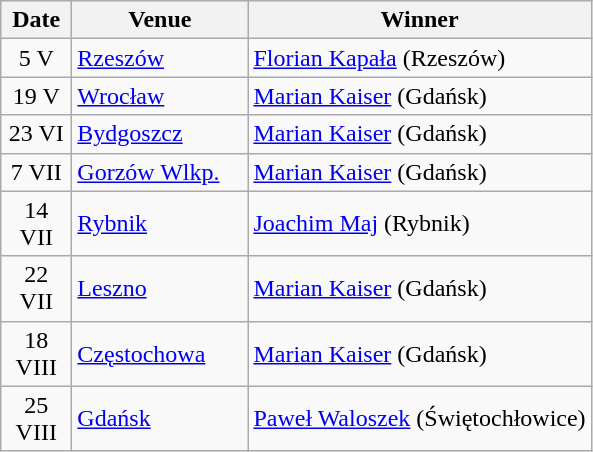<table class=wikitable>
<tr>
<th width=40px>Date</th>
<th width=110px>Venue</th>
<th>Winner</th>
</tr>
<tr>
<td align=center>5 V</td>
<td><a href='#'>Rzeszów</a></td>
<td><a href='#'>Florian Kapała</a> (Rzeszów)</td>
</tr>
<tr>
<td align=center>19 V</td>
<td><a href='#'>Wrocław</a></td>
<td><a href='#'>Marian Kaiser</a> (Gdańsk)</td>
</tr>
<tr>
<td align=center>23 VI</td>
<td><a href='#'>Bydgoszcz</a></td>
<td><a href='#'>Marian Kaiser</a> (Gdańsk)</td>
</tr>
<tr>
<td align=center>7 VII</td>
<td><a href='#'>Gorzów Wlkp.</a></td>
<td><a href='#'>Marian Kaiser</a> (Gdańsk)</td>
</tr>
<tr>
<td align=center>14 VII</td>
<td><a href='#'>Rybnik</a></td>
<td><a href='#'>Joachim Maj</a> (Rybnik)</td>
</tr>
<tr>
<td align=center>22 VII</td>
<td><a href='#'>Leszno</a></td>
<td><a href='#'>Marian Kaiser</a> (Gdańsk)</td>
</tr>
<tr>
<td align=center>18 VIII</td>
<td><a href='#'>Częstochowa</a></td>
<td><a href='#'>Marian Kaiser</a> (Gdańsk)</td>
</tr>
<tr>
<td align=center>25 VIII</td>
<td><a href='#'>Gdańsk</a></td>
<td><a href='#'>Paweł Waloszek</a> (Świętochłowice)</td>
</tr>
</table>
